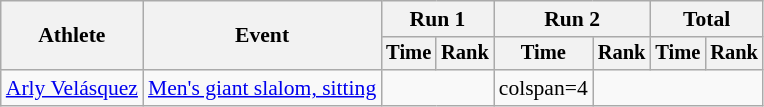<table class=wikitable style=font-size:90%;text-align:center>
<tr>
<th rowspan=2>Athlete</th>
<th rowspan=2>Event</th>
<th colspan=2>Run 1</th>
<th colspan=2>Run 2</th>
<th colspan=2>Total</th>
</tr>
<tr style="font-size: 95%">
<th>Time</th>
<th>Rank</th>
<th>Time</th>
<th>Rank</th>
<th>Time</th>
<th>Rank</th>
</tr>
<tr>
<td align=left><a href='#'>Arly Velásquez</a></td>
<td align=left><a href='#'>Men's giant slalom, sitting</a></td>
<td colspan=2 align="center"></td>
<td>colspan=4 </td>
</tr>
</table>
